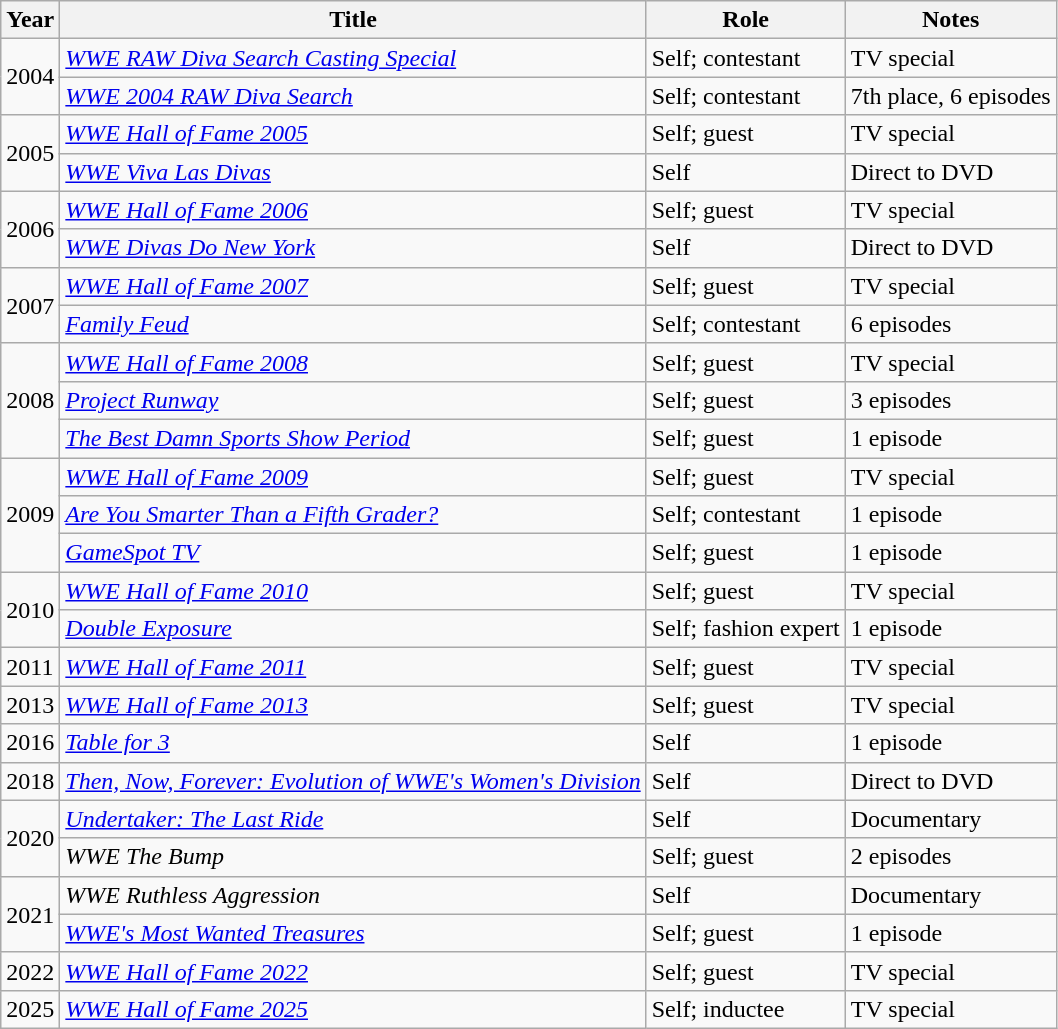<table class="wikitable">
<tr>
<th>Year</th>
<th>Title</th>
<th>Role</th>
<th>Notes</th>
</tr>
<tr>
<td rowspan="2">2004</td>
<td><em><a href='#'>WWE RAW Diva Search Casting Special</a></em></td>
<td>Self; contestant</td>
<td>TV special</td>
</tr>
<tr>
<td><em><a href='#'>WWE 2004 RAW Diva Search</a></em></td>
<td>Self; contestant</td>
<td>7th place, 6 episodes</td>
</tr>
<tr>
<td rowspan="2">2005</td>
<td><em><a href='#'>WWE Hall of Fame 2005</a></em></td>
<td>Self; guest</td>
<td>TV special</td>
</tr>
<tr>
<td><em><a href='#'>WWE Viva Las Divas</a></em></td>
<td>Self</td>
<td>Direct to DVD</td>
</tr>
<tr>
<td rowspan="2">2006</td>
<td><em><a href='#'>WWE Hall of Fame 2006</a></em></td>
<td>Self; guest</td>
<td>TV special</td>
</tr>
<tr>
<td><em><a href='#'>WWE Divas Do New York</a></em></td>
<td>Self</td>
<td>Direct to DVD</td>
</tr>
<tr>
<td rowspan="2">2007</td>
<td><em><a href='#'>WWE Hall of Fame 2007</a></em></td>
<td>Self; guest</td>
<td>TV special</td>
</tr>
<tr>
<td><em><a href='#'>Family Feud</a></em></td>
<td>Self; contestant</td>
<td>6 episodes</td>
</tr>
<tr>
<td rowspan="3">2008</td>
<td><em><a href='#'>WWE Hall of Fame 2008</a></em></td>
<td>Self; guest</td>
<td>TV special</td>
</tr>
<tr>
<td><em><a href='#'>Project Runway</a></em></td>
<td>Self; guest</td>
<td>3 episodes</td>
</tr>
<tr>
<td><em><a href='#'>The Best Damn Sports Show Period</a></em></td>
<td>Self; guest</td>
<td>1 episode</td>
</tr>
<tr>
<td rowspan="3">2009</td>
<td><em><a href='#'>WWE Hall of Fame 2009</a></em></td>
<td>Self; guest</td>
<td>TV special</td>
</tr>
<tr>
<td><em><a href='#'>Are You Smarter Than a Fifth Grader?</a></em></td>
<td>Self; contestant</td>
<td>1 episode</td>
</tr>
<tr>
<td><em><a href='#'>GameSpot TV</a></em></td>
<td>Self; guest</td>
<td>1 episode</td>
</tr>
<tr>
<td rowspan="2">2010</td>
<td><em><a href='#'>WWE Hall of Fame 2010</a></em></td>
<td>Self; guest</td>
<td>TV special</td>
</tr>
<tr>
<td><em><a href='#'>Double Exposure</a></em></td>
<td>Self; fashion expert</td>
<td>1 episode</td>
</tr>
<tr>
<td>2011</td>
<td><em><a href='#'>WWE Hall of Fame 2011</a></em></td>
<td>Self; guest</td>
<td>TV special</td>
</tr>
<tr>
<td>2013</td>
<td><em><a href='#'>WWE Hall of Fame 2013</a></em></td>
<td>Self; guest</td>
<td>TV special</td>
</tr>
<tr>
<td>2016</td>
<td><em><a href='#'>Table for 3</a></em></td>
<td>Self</td>
<td>1 episode</td>
</tr>
<tr>
<td>2018</td>
<td><em><a href='#'>Then, Now, Forever: Evolution of WWE's Women's Division</a></em></td>
<td>Self</td>
<td>Direct to DVD</td>
</tr>
<tr>
<td rowspan="2">2020</td>
<td><em><a href='#'>Undertaker: The Last Ride</a></em></td>
<td>Self</td>
<td>Documentary</td>
</tr>
<tr>
<td><em>WWE The Bump</em></td>
<td>Self; guest</td>
<td>2 episodes</td>
</tr>
<tr>
<td rowspan="2">2021</td>
<td><em>WWE Ruthless Aggression</em></td>
<td>Self</td>
<td>Documentary</td>
</tr>
<tr>
<td><em><a href='#'>WWE's Most Wanted Treasures</a></em></td>
<td>Self; guest</td>
<td>1 episode</td>
</tr>
<tr>
<td>2022</td>
<td><em><a href='#'>WWE Hall of Fame 2022</a></em></td>
<td>Self; guest</td>
<td>TV special</td>
</tr>
<tr>
<td>2025</td>
<td><em><a href='#'>WWE Hall of Fame 2025</a></em></td>
<td>Self; inductee</td>
<td>TV special</td>
</tr>
</table>
